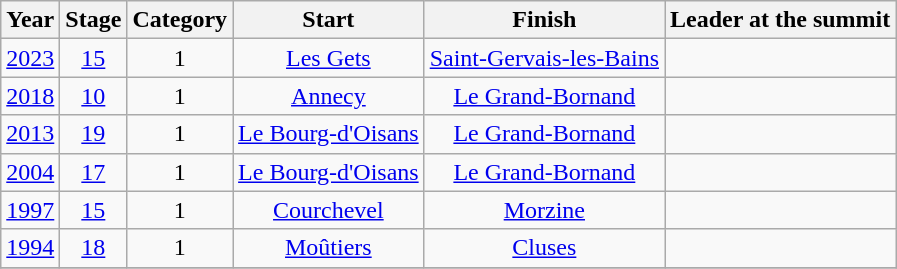<table class="wikitable" style="text-align: center;">
<tr>
<th>Year</th>
<th>Stage</th>
<th>Category</th>
<th>Start</th>
<th>Finish</th>
<th>Leader at the summit</th>
</tr>
<tr>
<td><a href='#'>2023</a></td>
<td><a href='#'>15</a></td>
<td>1</td>
<td><a href='#'>Les Gets</a></td>
<td><a href='#'>Saint-Gervais-les-Bains</a></td>
<td align=left></td>
</tr>
<tr>
<td><a href='#'>2018</a></td>
<td><a href='#'>10</a></td>
<td>1</td>
<td><a href='#'>Annecy</a></td>
<td><a href='#'>Le Grand-Bornand</a></td>
<td align=left></td>
</tr>
<tr>
<td><a href='#'>2013</a></td>
<td><a href='#'>19</a></td>
<td>1</td>
<td><a href='#'>Le Bourg-d'Oisans</a></td>
<td><a href='#'>Le Grand-Bornand</a></td>
<td align=left></td>
</tr>
<tr>
<td><a href='#'>2004</a></td>
<td><a href='#'>17</a></td>
<td>1</td>
<td><a href='#'>Le Bourg-d'Oisans</a></td>
<td><a href='#'>Le Grand-Bornand</a></td>
<td align=left></td>
</tr>
<tr>
<td><a href='#'>1997</a></td>
<td><a href='#'>15</a></td>
<td>1</td>
<td><a href='#'>Courchevel</a></td>
<td><a href='#'>Morzine</a></td>
<td align=left></td>
</tr>
<tr>
<td><a href='#'>1994</a></td>
<td><a href='#'>18</a></td>
<td>1</td>
<td><a href='#'>Moûtiers</a></td>
<td><a href='#'>Cluses</a></td>
<td align=left></td>
</tr>
<tr>
</tr>
</table>
